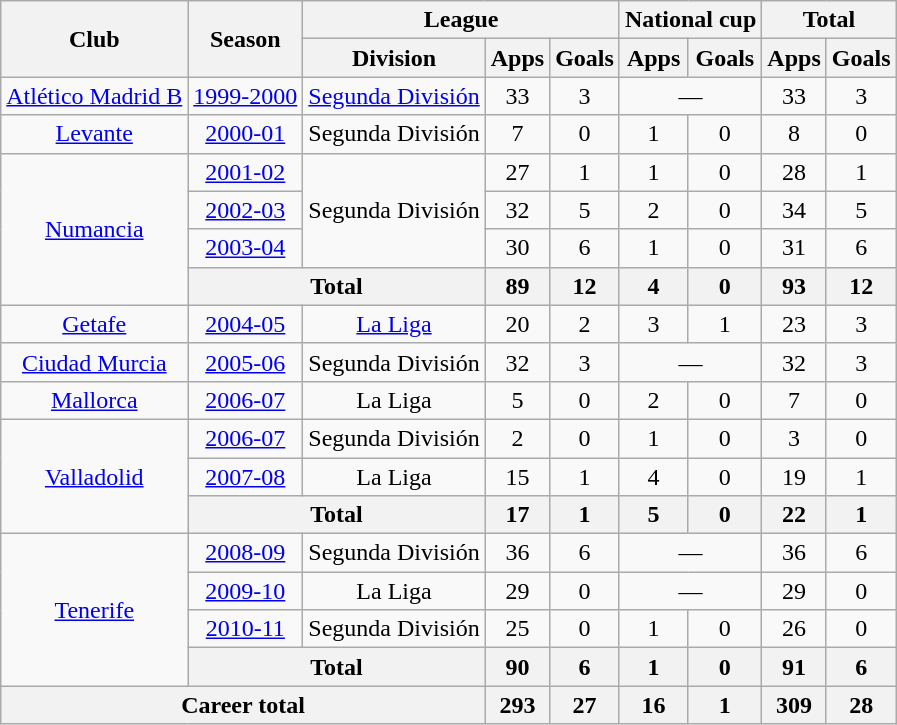<table class="wikitable" style="text-align:center">
<tr>
<th rowspan="2">Club</th>
<th rowspan="2">Season</th>
<th colspan="3">League</th>
<th colspan="2">National cup</th>
<th colspan="2">Total</th>
</tr>
<tr>
<th>Division</th>
<th>Apps</th>
<th>Goals</th>
<th>Apps</th>
<th>Goals</th>
<th>Apps</th>
<th>Goals</th>
</tr>
<tr x>
<td><a href='#'>Atlético Madrid B</a></td>
<td><a href='#'>1999-2000</a></td>
<td><a href='#'>Segunda División</a></td>
<td>33</td>
<td>3</td>
<td colspan="2">—</td>
<td>33</td>
<td>3</td>
</tr>
<tr>
<td><a href='#'>Levante</a></td>
<td><a href='#'>2000-01</a></td>
<td>Segunda División</td>
<td>7</td>
<td>0</td>
<td>1</td>
<td>0</td>
<td>8</td>
<td>0</td>
</tr>
<tr>
<td rowspan="4"><a href='#'>Numancia</a></td>
<td><a href='#'>2001-02</a></td>
<td rowspan="3">Segunda División</td>
<td>27</td>
<td>1</td>
<td>1</td>
<td>0</td>
<td>28</td>
<td>1</td>
</tr>
<tr>
<td><a href='#'>2002-03</a></td>
<td>32</td>
<td>5</td>
<td>2</td>
<td>0</td>
<td>34</td>
<td>5</td>
</tr>
<tr>
<td><a href='#'>2003-04</a></td>
<td>30</td>
<td>6</td>
<td>1</td>
<td>0</td>
<td>31</td>
<td>6</td>
</tr>
<tr>
<th colspan="2">Total</th>
<th>89</th>
<th>12</th>
<th>4</th>
<th>0</th>
<th>93</th>
<th>12</th>
</tr>
<tr>
<td><a href='#'>Getafe</a></td>
<td><a href='#'>2004-05</a></td>
<td><a href='#'>La Liga</a></td>
<td>20</td>
<td>2</td>
<td>3</td>
<td>1</td>
<td>23</td>
<td>3</td>
</tr>
<tr>
<td><a href='#'>Ciudad Murcia</a></td>
<td><a href='#'>2005-06</a></td>
<td>Segunda División</td>
<td>32</td>
<td>3</td>
<td colspan="2">—</td>
<td>32</td>
<td>3</td>
</tr>
<tr>
<td><a href='#'>Mallorca</a></td>
<td><a href='#'>2006-07</a></td>
<td>La Liga</td>
<td>5</td>
<td>0</td>
<td>2</td>
<td>0</td>
<td>7</td>
<td>0</td>
</tr>
<tr>
<td rowspan="3"><a href='#'>Valladolid</a></td>
<td><a href='#'>2006-07</a></td>
<td>Segunda División</td>
<td>2</td>
<td>0</td>
<td>1</td>
<td>0</td>
<td>3</td>
<td>0</td>
</tr>
<tr>
<td><a href='#'>2007-08</a></td>
<td>La Liga</td>
<td>15</td>
<td>1</td>
<td>4</td>
<td>0</td>
<td>19</td>
<td>1</td>
</tr>
<tr>
<th colspan="2">Total</th>
<th>17</th>
<th>1</th>
<th>5</th>
<th>0</th>
<th>22</th>
<th>1</th>
</tr>
<tr>
<td rowspan="4"><a href='#'>Tenerife</a></td>
<td><a href='#'>2008-09</a></td>
<td>Segunda División</td>
<td>36</td>
<td>6</td>
<td colspan="2">—</td>
<td>36</td>
<td>6</td>
</tr>
<tr>
<td><a href='#'>2009-10</a></td>
<td>La Liga</td>
<td>29</td>
<td>0</td>
<td colspan="2">—</td>
<td>29</td>
<td>0</td>
</tr>
<tr>
<td><a href='#'>2010-11</a></td>
<td>Segunda División</td>
<td>25</td>
<td>0</td>
<td>1</td>
<td>0</td>
<td>26</td>
<td>0</td>
</tr>
<tr>
<th colspan="2">Total</th>
<th>90</th>
<th>6</th>
<th>1</th>
<th>0</th>
<th>91</th>
<th>6</th>
</tr>
<tr>
<th colspan="3">Career total</th>
<th>293</th>
<th>27</th>
<th>16</th>
<th>1</th>
<th>309</th>
<th>28</th>
</tr>
</table>
